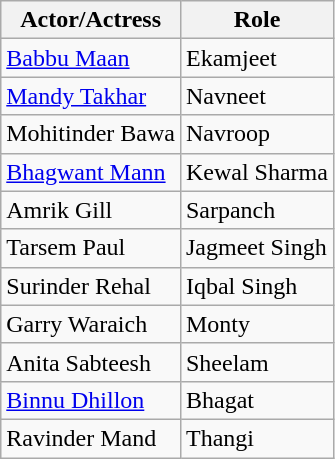<table class="wikitable">
<tr>
<th>Actor/Actress</th>
<th>Role</th>
</tr>
<tr>
<td><a href='#'>Babbu Maan</a></td>
<td>Ekamjeet</td>
</tr>
<tr>
<td><a href='#'>Mandy Takhar</a></td>
<td>Navneet</td>
</tr>
<tr>
<td>Mohitinder Bawa</td>
<td>Navroop</td>
</tr>
<tr>
<td><a href='#'>Bhagwant Mann</a></td>
<td>Kewal Sharma</td>
</tr>
<tr>
<td>Amrik Gill</td>
<td>Sarpanch</td>
</tr>
<tr>
<td>Tarsem Paul</td>
<td>Jagmeet Singh</td>
</tr>
<tr>
<td>Surinder Rehal</td>
<td>Iqbal Singh</td>
</tr>
<tr>
<td>Garry Waraich</td>
<td>Monty</td>
</tr>
<tr>
<td>Anita Sabteesh</td>
<td>Sheelam</td>
</tr>
<tr>
<td><a href='#'>Binnu Dhillon</a></td>
<td>Bhagat</td>
</tr>
<tr>
<td>Ravinder Mand</td>
<td>Thangi</td>
</tr>
</table>
